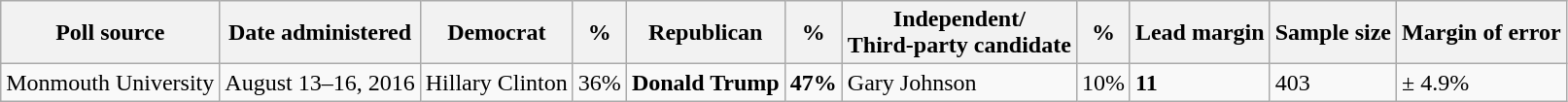<table class="wikitable">
<tr>
<th>Poll source</th>
<th>Date administered</th>
<th>Democrat</th>
<th>%</th>
<th>Republican</th>
<th>%</th>
<th>Independent/<br>Third-party candidate</th>
<th>%</th>
<th>Lead margin</th>
<th>Sample size</th>
<th>Margin of error</th>
</tr>
<tr>
<td>Monmouth University</td>
<td>August 13–16, 2016</td>
<td>Hillary Clinton</td>
<td>36%</td>
<td><strong>Donald Trump</strong></td>
<td><strong>47%</strong></td>
<td>Gary Johnson</td>
<td>10%</td>
<td><strong>11</strong></td>
<td>403</td>
<td>± 4.9%</td>
</tr>
</table>
